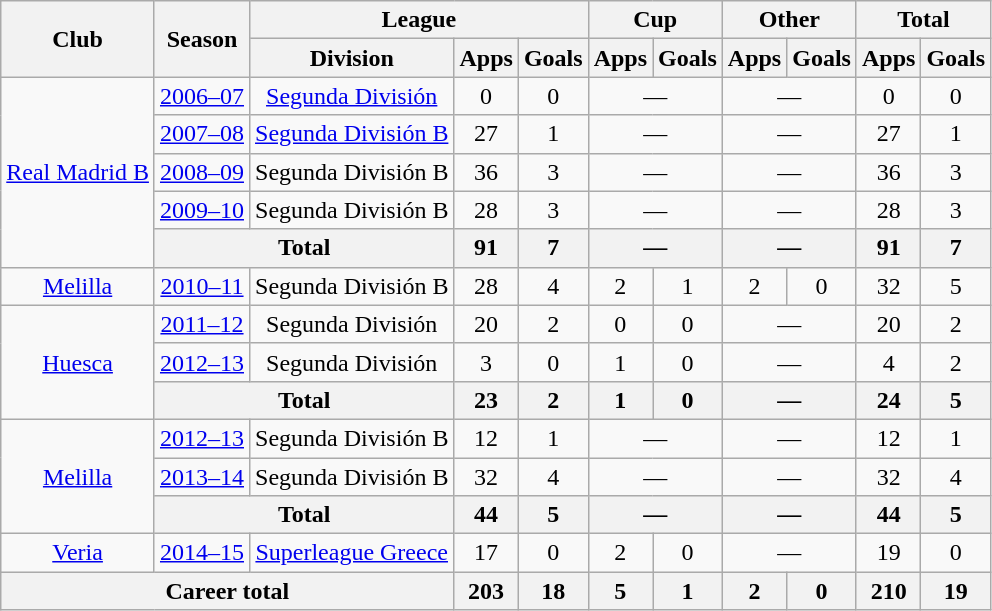<table class="wikitable" style="text-align: center;">
<tr>
<th rowspan="2">Club</th>
<th rowspan="2">Season</th>
<th colspan="3">League</th>
<th colspan="2">Cup</th>
<th colspan="2">Other</th>
<th colspan="2">Total</th>
</tr>
<tr>
<th>Division</th>
<th>Apps</th>
<th>Goals</th>
<th>Apps</th>
<th>Goals</th>
<th>Apps</th>
<th>Goals</th>
<th>Apps</th>
<th>Goals</th>
</tr>
<tr>
<td rowspan="5"><a href='#'>Real Madrid B</a></td>
<td><a href='#'>2006–07</a></td>
<td><a href='#'>Segunda División</a></td>
<td>0</td>
<td>0</td>
<td colspan="2">—</td>
<td colspan="2">—</td>
<td>0</td>
<td>0</td>
</tr>
<tr>
<td><a href='#'>2007–08</a></td>
<td><a href='#'>Segunda División B</a></td>
<td>27</td>
<td>1</td>
<td colspan="2">—</td>
<td colspan="2">—</td>
<td>27</td>
<td>1</td>
</tr>
<tr>
<td><a href='#'>2008–09</a></td>
<td>Segunda División B</td>
<td>36</td>
<td>3</td>
<td colspan="2">—</td>
<td colspan="2">—</td>
<td>36</td>
<td>3</td>
</tr>
<tr>
<td><a href='#'>2009–10</a></td>
<td>Segunda División B</td>
<td>28</td>
<td>3</td>
<td colspan="2">—</td>
<td colspan="2">—</td>
<td>28</td>
<td>3</td>
</tr>
<tr>
<th colspan="2">Total</th>
<th>91</th>
<th>7</th>
<th colspan="2">—</th>
<th colspan="2">—</th>
<th>91</th>
<th>7</th>
</tr>
<tr>
<td rowspan="1"><a href='#'>Melilla</a></td>
<td><a href='#'>2010–11</a></td>
<td>Segunda División B</td>
<td>28</td>
<td>4</td>
<td>2</td>
<td>1</td>
<td>2</td>
<td>0</td>
<td>32</td>
<td>5</td>
</tr>
<tr>
<td rowspan="3"><a href='#'>Huesca</a></td>
<td><a href='#'>2011–12</a></td>
<td>Segunda División</td>
<td>20</td>
<td>2</td>
<td>0</td>
<td>0</td>
<td colspan="2">—</td>
<td>20</td>
<td>2</td>
</tr>
<tr>
<td><a href='#'>2012–13</a></td>
<td>Segunda División</td>
<td>3</td>
<td>0</td>
<td>1</td>
<td>0</td>
<td colspan="2">—</td>
<td>4</td>
<td>2</td>
</tr>
<tr>
<th colspan="2">Total</th>
<th>23</th>
<th>2</th>
<th>1</th>
<th>0</th>
<th colspan="2">—</th>
<th>24</th>
<th>5</th>
</tr>
<tr>
<td rowspan="3"><a href='#'>Melilla</a></td>
<td><a href='#'>2012–13</a></td>
<td>Segunda División B</td>
<td>12</td>
<td>1</td>
<td colspan="2">—</td>
<td colspan="2">—</td>
<td>12</td>
<td>1</td>
</tr>
<tr>
<td><a href='#'>2013–14</a></td>
<td>Segunda División B</td>
<td>32</td>
<td>4</td>
<td colspan="2">—</td>
<td colspan="2">—</td>
<td>32</td>
<td>4</td>
</tr>
<tr>
<th colspan="2">Total</th>
<th>44</th>
<th>5</th>
<th colspan="2">—</th>
<th colspan="2">—</th>
<th>44</th>
<th>5</th>
</tr>
<tr>
<td rowspan="1"><a href='#'>Veria</a></td>
<td><a href='#'>2014–15</a></td>
<td><a href='#'>Superleague Greece</a></td>
<td>17</td>
<td>0</td>
<td>2</td>
<td>0</td>
<td colspan="2">—</td>
<td>19</td>
<td>0</td>
</tr>
<tr>
<th colspan="3">Career total</th>
<th>203</th>
<th>18</th>
<th>5</th>
<th>1</th>
<th>2</th>
<th>0</th>
<th>210</th>
<th>19</th>
</tr>
</table>
